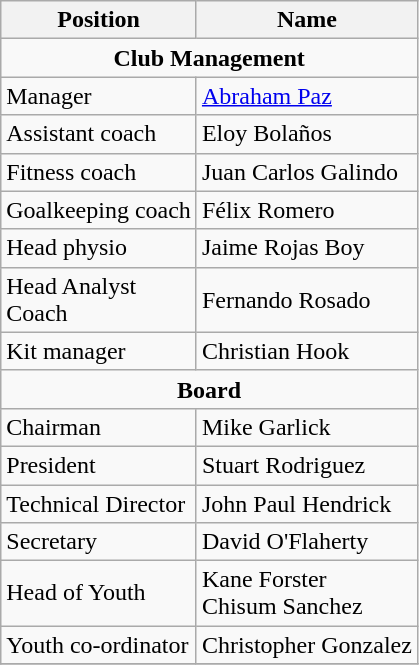<table class="wikitable sortable" style="text-align:center;">
<tr>
<th>Position</th>
<th>Name</th>
</tr>
<tr>
<td colspan="2"><strong>Club Management</strong></td>
</tr>
<tr>
<td align="left">Manager</td>
<td align="left"> <a href='#'>Abraham Paz</a></td>
</tr>
<tr>
<td align="left">Assistant coach</td>
<td align="left"> Eloy Bolaños</td>
</tr>
<tr>
<td align="left">Fitness coach</td>
<td align="left"> Juan Carlos Galindo</td>
</tr>
<tr>
<td align="left">Goalkeeping coach</td>
<td align="left"> Félix Romero</td>
</tr>
<tr>
<td align="left">Head physio</td>
<td align="left"> Jaime Rojas Boy</td>
</tr>
<tr>
<td align="left">Head Analyst<br>Coach</td>
<td align="left"> Fernando Rosado</td>
</tr>
<tr>
<td align="left">Kit manager</td>
<td align="left"> Christian Hook</td>
</tr>
<tr>
<td colspan="2"><strong>Board</strong></td>
</tr>
<tr>
<td align="left">Chairman</td>
<td align="left"> Mike Garlick</td>
</tr>
<tr>
<td align="left">President</td>
<td align="left"> Stuart Rodriguez</td>
</tr>
<tr>
<td align="left">Technical Director</td>
<td align="left"> John Paul Hendrick</td>
</tr>
<tr>
<td align="left">Secretary</td>
<td align="left"> David O'Flaherty</td>
</tr>
<tr>
<td align="left">Head of Youth</td>
<td align="left"> Kane Forster<br> Chisum Sanchez</td>
</tr>
<tr>
<td align="left">Youth co-ordinator</td>
<td align="left"> Christopher Gonzalez</td>
</tr>
<tr>
</tr>
</table>
